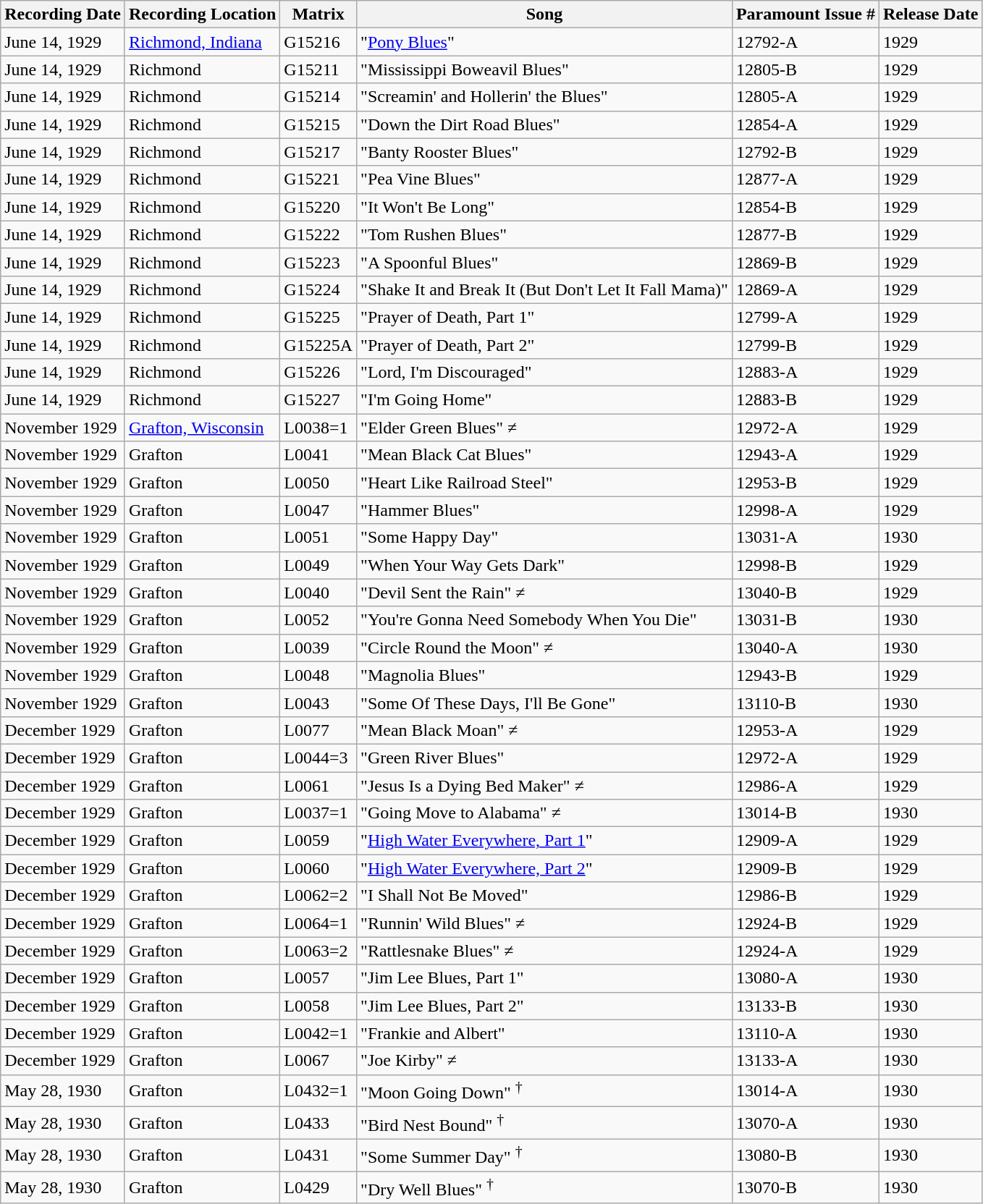<table class="wikitable sortable">
<tr>
<th>Recording Date</th>
<th>Recording Location</th>
<th>Matrix</th>
<th>Song</th>
<th>Paramount Issue #</th>
<th>Release Date</th>
</tr>
<tr>
<td>June 14, 1929</td>
<td><a href='#'>Richmond, Indiana</a></td>
<td>G15216</td>
<td>"<a href='#'>Pony Blues</a>"</td>
<td>12792-A</td>
<td>1929</td>
</tr>
<tr>
<td>June 14, 1929</td>
<td>Richmond</td>
<td>G15211</td>
<td>"Mississippi Boweavil Blues"</td>
<td>12805-B</td>
<td>1929</td>
</tr>
<tr>
<td>June 14, 1929</td>
<td>Richmond</td>
<td>G15214</td>
<td>"Screamin' and Hollerin' the Blues"</td>
<td>12805-A</td>
<td>1929</td>
</tr>
<tr>
<td>June 14, 1929</td>
<td>Richmond</td>
<td>G15215</td>
<td>"Down the Dirt Road Blues"</td>
<td>12854-A</td>
<td>1929</td>
</tr>
<tr>
<td>June 14, 1929</td>
<td>Richmond</td>
<td>G15217</td>
<td>"Banty Rooster Blues"</td>
<td>12792-B</td>
<td>1929</td>
</tr>
<tr>
<td>June 14, 1929</td>
<td>Richmond</td>
<td>G15221</td>
<td>"Pea Vine Blues"</td>
<td>12877-A</td>
<td>1929</td>
</tr>
<tr>
<td>June 14, 1929</td>
<td>Richmond</td>
<td>G15220</td>
<td>"It Won't Be Long"</td>
<td>12854-B</td>
<td>1929</td>
</tr>
<tr>
<td>June 14, 1929</td>
<td>Richmond</td>
<td>G15222</td>
<td>"Tom Rushen Blues"</td>
<td>12877-B</td>
<td>1929</td>
</tr>
<tr>
<td>June 14, 1929</td>
<td>Richmond</td>
<td>G15223</td>
<td>"A Spoonful Blues"</td>
<td>12869-B</td>
<td>1929</td>
</tr>
<tr>
<td>June 14, 1929</td>
<td>Richmond</td>
<td>G15224</td>
<td>"Shake It and Break It (But Don't Let It Fall Mama)"</td>
<td>12869-A</td>
<td>1929</td>
</tr>
<tr>
<td>June 14, 1929</td>
<td>Richmond</td>
<td>G15225</td>
<td>"Prayer of Death, Part 1"</td>
<td>12799-A</td>
<td>1929</td>
</tr>
<tr>
<td>June 14, 1929</td>
<td>Richmond</td>
<td>G15225A</td>
<td>"Prayer of Death, Part 2"</td>
<td>12799-B</td>
<td>1929</td>
</tr>
<tr>
<td>June 14, 1929</td>
<td>Richmond</td>
<td>G15226</td>
<td>"Lord, I'm Discouraged"</td>
<td>12883-A</td>
<td>1929</td>
</tr>
<tr>
<td>June 14, 1929</td>
<td>Richmond</td>
<td>G15227</td>
<td>"I'm Going Home"</td>
<td>12883-B</td>
<td>1929</td>
</tr>
<tr>
<td>November 1929</td>
<td><a href='#'>Grafton, Wisconsin</a></td>
<td>L0038=1</td>
<td>"Elder Green Blues" ≠</td>
<td>12972-A</td>
<td>1929</td>
</tr>
<tr>
<td>November 1929</td>
<td>Grafton</td>
<td>L0041</td>
<td>"Mean Black Cat Blues"</td>
<td>12943-A</td>
<td>1929</td>
</tr>
<tr>
<td>November 1929</td>
<td>Grafton</td>
<td>L0050</td>
<td>"Heart Like Railroad Steel"</td>
<td>12953-B</td>
<td>1929</td>
</tr>
<tr>
<td>November 1929</td>
<td>Grafton</td>
<td>L0047</td>
<td>"Hammer Blues"</td>
<td>12998-A</td>
<td>1929</td>
</tr>
<tr>
<td>November 1929</td>
<td>Grafton</td>
<td>L0051</td>
<td>"Some Happy Day"</td>
<td>13031-A</td>
<td>1930</td>
</tr>
<tr>
<td>November 1929</td>
<td>Grafton</td>
<td>L0049</td>
<td>"When Your Way Gets Dark"</td>
<td>12998-B</td>
<td>1929</td>
</tr>
<tr>
<td>November 1929</td>
<td>Grafton</td>
<td>L0040</td>
<td>"Devil Sent the Rain" ≠</td>
<td>13040-B</td>
<td>1929</td>
</tr>
<tr>
<td>November 1929</td>
<td>Grafton</td>
<td>L0052</td>
<td>"You're Gonna Need Somebody When You Die"</td>
<td>13031-B</td>
<td>1930</td>
</tr>
<tr>
<td>November 1929</td>
<td>Grafton</td>
<td>L0039</td>
<td>"Circle Round the Moon" ≠</td>
<td>13040-A</td>
<td>1930</td>
</tr>
<tr>
<td>November 1929</td>
<td>Grafton</td>
<td>L0048</td>
<td>"Magnolia Blues"</td>
<td>12943-B</td>
<td>1929</td>
</tr>
<tr>
<td>November 1929</td>
<td>Grafton</td>
<td>L0043</td>
<td>"Some Of These Days, I'll Be Gone"</td>
<td>13110-B</td>
<td>1930</td>
</tr>
<tr>
<td>December 1929</td>
<td>Grafton</td>
<td>L0077</td>
<td>"Mean Black Moan" ≠</td>
<td>12953-A</td>
<td>1929</td>
</tr>
<tr>
<td>December 1929</td>
<td>Grafton</td>
<td>L0044=3</td>
<td>"Green River Blues"</td>
<td>12972-A</td>
<td>1929</td>
</tr>
<tr>
<td>December 1929</td>
<td>Grafton</td>
<td>L0061</td>
<td>"Jesus Is a Dying Bed Maker" ≠</td>
<td>12986-A</td>
<td>1929</td>
</tr>
<tr>
<td>December 1929</td>
<td>Grafton</td>
<td>L0037=1</td>
<td>"Going Move to Alabama" ≠</td>
<td>13014-B</td>
<td>1930</td>
</tr>
<tr>
<td>December 1929</td>
<td>Grafton</td>
<td>L0059</td>
<td>"<a href='#'>High Water Everywhere, Part 1</a>"</td>
<td>12909-A</td>
<td>1929</td>
</tr>
<tr>
<td>December 1929</td>
<td>Grafton</td>
<td>L0060</td>
<td>"<a href='#'>High Water Everywhere, Part 2</a>"</td>
<td>12909-B</td>
<td>1929</td>
</tr>
<tr>
<td>December 1929</td>
<td>Grafton</td>
<td>L0062=2</td>
<td>"I Shall Not Be Moved"</td>
<td>12986-B</td>
<td>1929</td>
</tr>
<tr>
<td>December 1929</td>
<td>Grafton</td>
<td>L0064=1</td>
<td>"Runnin' Wild Blues" ≠</td>
<td>12924-B</td>
<td>1929</td>
</tr>
<tr>
<td>December 1929</td>
<td>Grafton</td>
<td>L0063=2</td>
<td>"Rattlesnake Blues" ≠</td>
<td>12924-A</td>
<td>1929</td>
</tr>
<tr>
<td>December 1929</td>
<td>Grafton</td>
<td>L0057</td>
<td>"Jim Lee Blues, Part 1"</td>
<td>13080-A</td>
<td>1930</td>
</tr>
<tr>
<td>December 1929</td>
<td>Grafton</td>
<td>L0058</td>
<td>"Jim Lee Blues, Part 2"</td>
<td>13133-B</td>
<td>1930</td>
</tr>
<tr>
<td>December 1929</td>
<td>Grafton</td>
<td>L0042=1</td>
<td>"Frankie and Albert"</td>
<td>13110-A</td>
<td>1930</td>
</tr>
<tr>
<td>December 1929</td>
<td>Grafton</td>
<td>L0067</td>
<td>"Joe Kirby" ≠</td>
<td>13133-A</td>
<td>1930</td>
</tr>
<tr>
<td>May 28, 1930</td>
<td>Grafton</td>
<td>L0432=1</td>
<td>"Moon Going Down" <sup>†</sup></td>
<td>13014-A</td>
<td>1930</td>
</tr>
<tr>
<td>May 28, 1930</td>
<td>Grafton</td>
<td>L0433</td>
<td>"Bird Nest Bound" <sup>†</sup></td>
<td>13070-A</td>
<td>1930</td>
</tr>
<tr>
<td>May 28, 1930</td>
<td>Grafton</td>
<td>L0431</td>
<td>"Some Summer Day" <sup>†</sup></td>
<td>13080-B</td>
<td>1930</td>
</tr>
<tr>
<td>May 28, 1930</td>
<td>Grafton</td>
<td>L0429</td>
<td>"Dry Well Blues" <sup>†</sup></td>
<td>13070-B</td>
<td>1930</td>
</tr>
</table>
